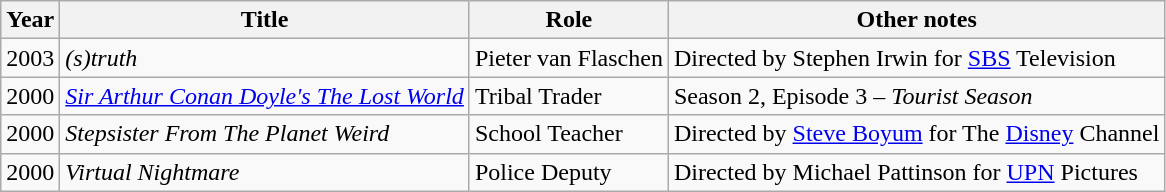<table class="wikitable">
<tr>
<th>Year</th>
<th>Title</th>
<th>Role</th>
<th>Other notes</th>
</tr>
<tr>
<td>2003</td>
<td><em>(s)truth</em></td>
<td>Pieter van Flaschen</td>
<td>Directed by Stephen Irwin for <a href='#'>SBS</a> Television</td>
</tr>
<tr>
<td>2000</td>
<td><em><a href='#'>Sir Arthur Conan Doyle's The Lost World</a></em></td>
<td>Tribal Trader</td>
<td>Season 2, Episode 3 – <em>Tourist Season</em></td>
</tr>
<tr>
<td>2000</td>
<td><em>Stepsister From The Planet Weird</em></td>
<td>School Teacher</td>
<td>Directed by <a href='#'>Steve Boyum</a> for The <a href='#'>Disney</a> Channel</td>
</tr>
<tr>
<td>2000</td>
<td><em>Virtual Nightmare</em></td>
<td>Police Deputy</td>
<td>Directed by Michael Pattinson for <a href='#'>UPN</a> Pictures</td>
</tr>
</table>
